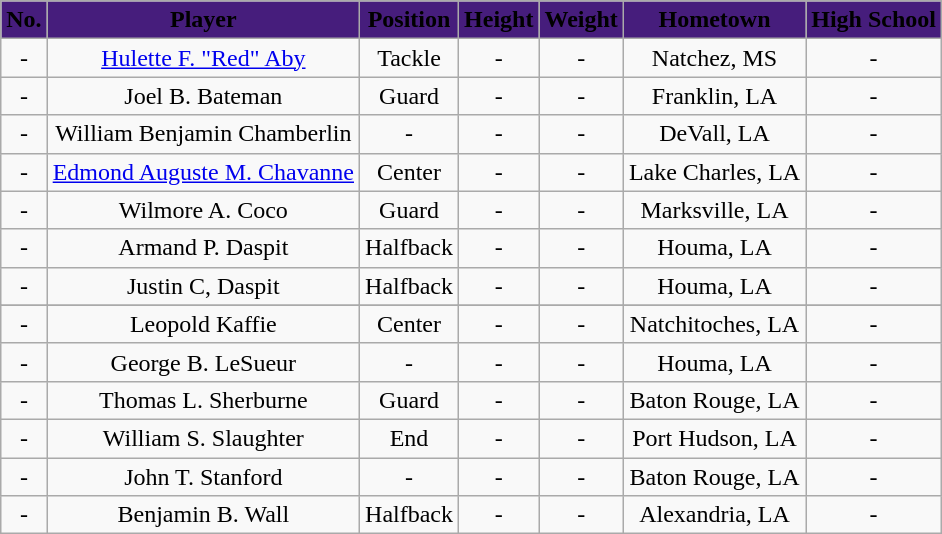<table class="wikitable">
<tr style="text-align:center;">
<th style="background:#461d7c;" align="center"><span>No.</span></th>
<th style="background:#461d7c;" align="center"><span>Player</span></th>
<th style="background:#461d7c;" align="center"><span>Position</span></th>
<th style="background:#461d7c;" align="center"><span>Height</span></th>
<th style="background:#461d7c;" align="center"><span>Weight</span></th>
<th style="background:#461d7c;" align="center"><span>Hometown</span></th>
<th style="background:#461d7c;" align="center"><span>High School</span></th>
</tr>
<tr style="text-align:center;">
<td>-</td>
<td><a href='#'>Hulette F. "Red" Aby</a></td>
<td>Tackle</td>
<td>-</td>
<td>-</td>
<td>Natchez, MS</td>
<td>-</td>
</tr>
<tr style="text-align:center;">
<td>-</td>
<td>Joel B. Bateman</td>
<td>Guard</td>
<td>-</td>
<td>-</td>
<td>Franklin, LA</td>
<td>-</td>
</tr>
<tr style="text-align:center;">
<td>-</td>
<td>William Benjamin Chamberlin</td>
<td>-</td>
<td>-</td>
<td>-</td>
<td>DeVall, LA</td>
<td>-</td>
</tr>
<tr style="text-align:center;">
<td>-</td>
<td><a href='#'>Edmond Auguste M. Chavanne</a></td>
<td>Center</td>
<td>-</td>
<td>-</td>
<td>Lake Charles, LA</td>
<td>-</td>
</tr>
<tr style="text-align:center;">
<td>-</td>
<td>Wilmore A. Coco</td>
<td>Guard</td>
<td>-</td>
<td>-</td>
<td>Marksville, LA</td>
<td>-</td>
</tr>
<tr style="text-align:center;">
<td>-</td>
<td>Armand P. Daspit</td>
<td>Halfback</td>
<td>-</td>
<td>-</td>
<td>Houma, LA</td>
<td>-</td>
</tr>
<tr style="text-align:center;">
<td>-</td>
<td>Justin C, Daspit</td>
<td>Halfback</td>
<td>-</td>
<td>-</td>
<td>Houma, LA</td>
<td>-</td>
</tr>
<tr style="text-align:center;">
</tr>
<tr style="text-align:center;">
<td>-</td>
<td>Leopold Kaffie</td>
<td>Center</td>
<td>-</td>
<td>-</td>
<td>Natchitoches, LA</td>
<td>-</td>
</tr>
<tr style="text-align:center;">
<td>-</td>
<td>George B. LeSueur</td>
<td>-</td>
<td>-</td>
<td>-</td>
<td>Houma, LA</td>
<td>-</td>
</tr>
<tr style="text-align:center;">
<td>-</td>
<td>Thomas L. Sherburne</td>
<td>Guard</td>
<td>-</td>
<td>-</td>
<td>Baton Rouge, LA</td>
<td>-</td>
</tr>
<tr style="text-align:center;">
<td>-</td>
<td>William S. Slaughter</td>
<td>End</td>
<td>-</td>
<td>-</td>
<td>Port Hudson, LA</td>
<td>-</td>
</tr>
<tr style="text-align:center;">
<td>-</td>
<td>John T. Stanford</td>
<td>-</td>
<td>-</td>
<td>-</td>
<td>Baton Rouge, LA</td>
<td>-</td>
</tr>
<tr style="text-align:center;">
<td>-</td>
<td>Benjamin B. Wall</td>
<td>Halfback</td>
<td>-</td>
<td>-</td>
<td>Alexandria, LA</td>
<td>-</td>
</tr>
</table>
